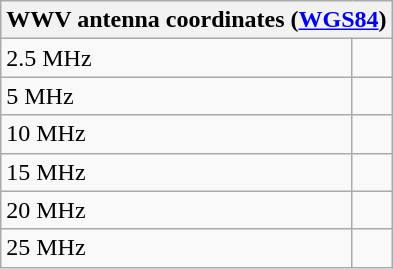<table class="wikitable">
<tr>
<th colspan=2>WWV antenna coordinates (<a href='#'>WGS84</a>)</th>
</tr>
<tr>
<td>2.5 MHz</td>
<td></td>
</tr>
<tr>
<td>5 MHz</td>
<td></td>
</tr>
<tr>
<td>10 MHz</td>
<td></td>
</tr>
<tr>
<td>15 MHz</td>
<td></td>
</tr>
<tr>
<td>20 MHz</td>
<td></td>
</tr>
<tr>
<td>25 MHz</td>
<td></td>
</tr>
</table>
